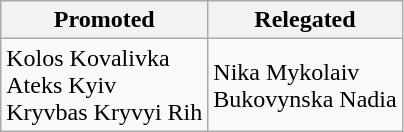<table class="wikitable">
<tr>
<th>Promoted</th>
<th>Relegated</th>
</tr>
<tr>
<td>Kolos Kovalivka<br>Ateks Kyiv<br>Kryvbas Kryvyi Rih </td>
<td>Nika Mykolaiv<br>Bukovynska Nadia </td>
</tr>
</table>
